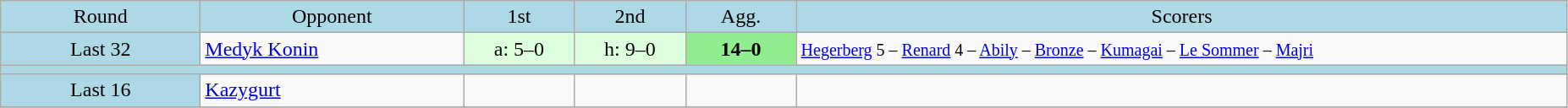<table class="wikitable" style="text-align:center">
<tr bgcolor=lightblue>
<td width=150px>Round</td>
<td width=200px>Opponent</td>
<td width=80px>1st</td>
<td width=80px>2nd</td>
<td width=80px>Agg.</td>
<td width=600px>Scorers</td>
</tr>
<tr>
<td bgcolor=lightblue>Last 32</td>
<td align=left> <a href='#'>Medyk Konin</a></td>
<td bgcolor="#ddffdd">a: 5–0</td>
<td bgcolor=#ddffdd>h: 9–0</td>
<td bgcolor=lightgreen><strong>14–0</strong></td>
<td align=left><small><a href='#'>Hegerberg</a> 5 – <a href='#'>Renard</a> 4 – <a href='#'>Abily</a> – <a href='#'>Bronze</a> – <a href='#'>Kumagai</a> – <a href='#'>Le Sommer</a> – <a href='#'>Majri</a> </small></td>
</tr>
<tr bgcolor=lightblue>
<td colspan=6></td>
</tr>
<tr>
<td bgcolor=lightblue>Last 16</td>
<td align=left> <a href='#'>Kazygurt</a></td>
<td></td>
<td></td>
<td></td>
<td></td>
</tr>
<tr>
</tr>
</table>
